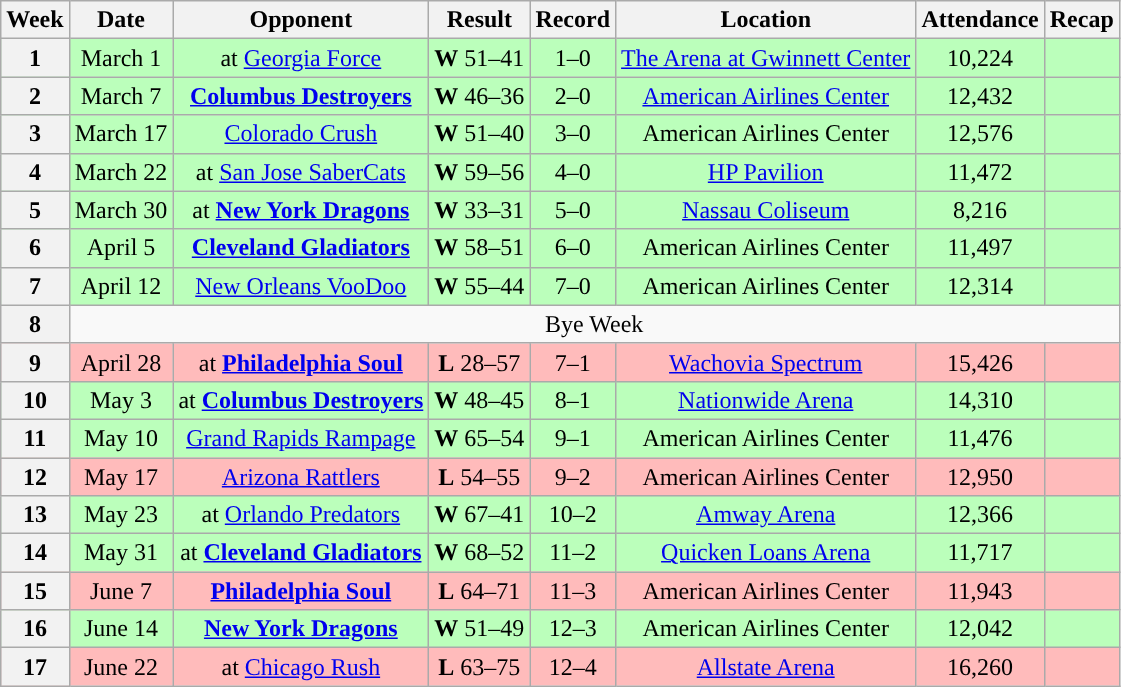<table class="wikitable" style="text-align:center">
<tr>
<th>Week</th>
<th>Date</th>
<th>Opponent</th>
<th>Result</th>
<th>Record</th>
<th>Location</th>
<th>Attendance</th>
<th>Recap</th>
</tr>
<tr bgcolor="#bbffbb">
<th>1</th>
<td>March 1</td>
<td>at <a href='#'>Georgia Force</a></td>
<td><strong>W</strong> 51–41</td>
<td>1–0</td>
<td><a href='#'>The Arena at Gwinnett Center</a></td>
<td>10,224</td>
<td></td>
</tr>
<tr bgcolor="#bbffbb">
<th>2</th>
<td>March 7</td>
<td><strong><a href='#'>Columbus Destroyers</a></strong></td>
<td><strong>W</strong> 46–36</td>
<td>2–0</td>
<td><a href='#'>American Airlines Center</a></td>
<td>12,432</td>
<td></td>
</tr>
<tr bgcolor="#bbffbb">
<th>3</th>
<td>March 17</td>
<td><a href='#'>Colorado Crush</a></td>
<td><strong>W</strong> 51–40</td>
<td>3–0</td>
<td>American Airlines Center</td>
<td>12,576</td>
<td></td>
</tr>
<tr bgcolor="#bbffbb">
<th>4</th>
<td>March 22</td>
<td>at <a href='#'>San Jose SaberCats</a></td>
<td><strong>W</strong> 59–56</td>
<td>4–0</td>
<td><a href='#'>HP Pavilion</a></td>
<td>11,472</td>
<td></td>
</tr>
<tr bgcolor="#bbffbb">
<th>5</th>
<td>March 30</td>
<td>at <strong><a href='#'>New York Dragons</a></strong></td>
<td><strong>W</strong> 33–31</td>
<td>5–0</td>
<td><a href='#'>Nassau Coliseum</a></td>
<td>8,216</td>
<td></td>
</tr>
<tr bgcolor="#bbffbb">
<th>6</th>
<td>April 5</td>
<td><strong><a href='#'>Cleveland Gladiators</a></strong></td>
<td><strong>W</strong> 58–51</td>
<td>6–0</td>
<td>American Airlines Center</td>
<td>11,497</td>
<td></td>
</tr>
<tr bgcolor="#bbffbb">
<th>7</th>
<td>April 12</td>
<td><a href='#'>New Orleans VooDoo</a></td>
<td><strong>W</strong> 55–44</td>
<td>7–0</td>
<td>American Airlines Center</td>
<td>12,314</td>
<td></td>
</tr>
<tr>
<th>8</th>
<td colspan=7>Bye Week</td>
</tr>
<tr bgcolor="#ffbbbb">
<th>9</th>
<td>April 28</td>
<td>at <strong><a href='#'>Philadelphia Soul</a></strong></td>
<td><strong>L</strong> 28–57</td>
<td>7–1</td>
<td><a href='#'>Wachovia Spectrum</a></td>
<td>15,426</td>
<td></td>
</tr>
<tr bgcolor="#bbffbb">
<th>10</th>
<td>May 3</td>
<td>at <strong><a href='#'>Columbus Destroyers</a></strong></td>
<td><strong>W</strong> 48–45</td>
<td>8–1</td>
<td><a href='#'>Nationwide Arena</a></td>
<td>14,310</td>
<td></td>
</tr>
<tr bgcolor="#bbffbb">
<th>11</th>
<td>May 10</td>
<td><a href='#'>Grand Rapids Rampage</a></td>
<td><strong>W</strong> 65–54</td>
<td>9–1</td>
<td>American Airlines Center</td>
<td>11,476</td>
<td></td>
</tr>
<tr bgcolor="#ffbbbb">
<th>12</th>
<td>May 17</td>
<td><a href='#'>Arizona Rattlers</a></td>
<td><strong>L</strong> 54–55</td>
<td>9–2</td>
<td>American Airlines Center</td>
<td>12,950</td>
<td></td>
</tr>
<tr bgcolor="#bbffbb">
<th>13</th>
<td>May 23</td>
<td>at <a href='#'>Orlando Predators</a></td>
<td><strong>W</strong> 67–41</td>
<td>10–2</td>
<td><a href='#'>Amway Arena</a></td>
<td>12,366</td>
<td></td>
</tr>
<tr bgcolor="#bbffbb">
<th>14</th>
<td>May 31</td>
<td>at <strong><a href='#'>Cleveland Gladiators</a></strong></td>
<td><strong>W</strong> 68–52</td>
<td>11–2</td>
<td><a href='#'>Quicken Loans Arena</a></td>
<td>11,717</td>
<td></td>
</tr>
<tr bgcolor="#ffbbbb">
<th>15</th>
<td>June 7</td>
<td><strong><a href='#'>Philadelphia Soul</a></strong></td>
<td><strong>L</strong> 64–71</td>
<td>11–3</td>
<td>American Airlines Center</td>
<td>11,943</td>
<td></td>
</tr>
<tr bgcolor="#bbffbb">
<th>16</th>
<td>June 14</td>
<td><strong><a href='#'>New York Dragons</a></strong></td>
<td><strong>W</strong> 51–49</td>
<td>12–3</td>
<td>American Airlines Center</td>
<td>12,042</td>
<td></td>
</tr>
<tr bgcolor="#ffbbbb">
<th>17</th>
<td>June 22</td>
<td>at <a href='#'>Chicago Rush</a></td>
<td><strong>L</strong> 63–75</td>
<td>12–4</td>
<td><a href='#'>Allstate Arena</a></td>
<td>16,260</td>
<td></td>
</tr>
</table>
